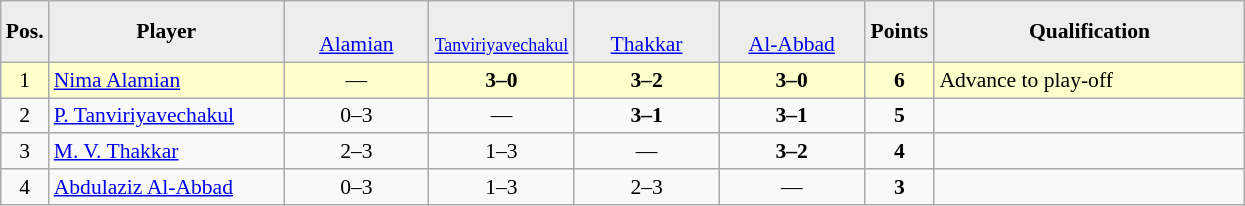<table class="wikitable" style="font-size:90%">
<tr style="text-align:center;">
<td style="background-color:#ededed;" width="20"><strong>Pos.</strong></td>
<td style="background-color:#ededed;" width="150"><strong>Player</strong></td>
<td style="background-color:#ededed;" width="90"><br><a href='#'>Alamian</a></td>
<td style="background-color:#ededed;" width="90"><br><a href='#'><small>Tanviriyavechakul</small></a></td>
<td style="background-color:#ededed;" width="90"><br><a href='#'>Thakkar</a></td>
<td style="background-color:#ededed;" width="90"><br><a href='#'>Al-Abbad</a></td>
<td style="background-color:#ededed;" width="40"><strong>Points</strong></td>
<td style="background-color:#ededed;" width="200"><strong>Qualification</strong></td>
</tr>
<tr style="text-align:center;" bgcolor=ffffcc>
<td>1</td>
<td style="text-align:left;"> <a href='#'>Nima Alamian</a></td>
<td>—</td>
<td><strong>3–0</strong></td>
<td><strong>3–2</strong></td>
<td><strong>3–0</strong></td>
<td><strong>6</strong></td>
<td style="text-align:left;">Advance to play-off</td>
</tr>
<tr style="text-align:center;">
<td>2</td>
<td style="text-align:left;"> <a href='#'>P. Tanviriyavechakul</a></td>
<td>0–3</td>
<td>—</td>
<td><strong>3–1</strong></td>
<td><strong>3–1</strong></td>
<td><strong>5</strong></td>
<td></td>
</tr>
<tr style="text-align:center;">
<td>3</td>
<td style="text-align:left;"> <a href='#'>M. V. Thakkar</a></td>
<td>2–3</td>
<td>1–3</td>
<td>—</td>
<td><strong>3–2</strong></td>
<td><strong>4</strong></td>
<td></td>
</tr>
<tr style="text-align:center;">
<td>4</td>
<td style="text-align:left;"> <a href='#'>Abdulaziz Al-Abbad</a></td>
<td>0–3</td>
<td>1–3</td>
<td>2–3</td>
<td>—</td>
<td><strong>3</strong></td>
<td></td>
</tr>
</table>
